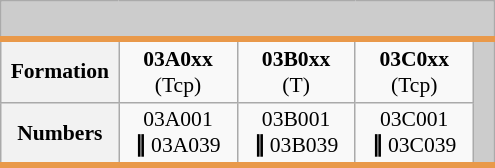<table class="wikitable" style="text-align:center; font-size:90%;">
<tr>
<th colspan="5" style="background-color:#ccc;"> </th>
</tr>
<tr style="border-top:solid 4px #e9994a;">
<th style="width:5em">Formation</th>
<td style="width:5em"><strong>03A0xx</strong><br>(Tcp)</td>
<td style="width:5em"><strong>03B0xx</strong><br>(T)</td>
<td style="width:5em"><strong>03C0xx</strong><br>(Tcp)</td>
<th rowspan="2" style="width:0.5em; background-color:#ccc;"></th>
</tr>
<tr style="border-bottom:solid 4px #e9994a;">
<th>Numbers</th>
<td align="center">03A001<br><strong>∥</strong>
03A039</td>
<td align="center">03B001<br><strong>∥</strong>
03B039</td>
<td align="center">03C001<br><strong>∥</strong>
03C039</td>
</tr>
</table>
